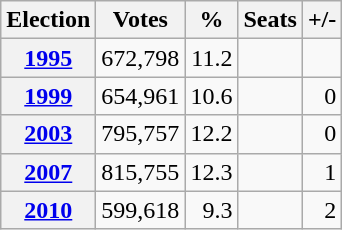<table class="wikitable" style="text-align:right;">
<tr>
<th>Election</th>
<th>Votes</th>
<th>%</th>
<th>Seats</th>
<th>+/-</th>
</tr>
<tr>
<th><a href='#'>1995</a></th>
<td>672,798</td>
<td>11.2</td>
<td></td>
<td></td>
</tr>
<tr>
<th><a href='#'>1999</a></th>
<td>654,961</td>
<td>10.6</td>
<td></td>
<td> 0</td>
</tr>
<tr>
<th><a href='#'>2003</a></th>
<td>795,757</td>
<td>12.2</td>
<td></td>
<td> 0</td>
</tr>
<tr>
<th><a href='#'>2007</a></th>
<td>815,755</td>
<td>12.3</td>
<td></td>
<td> 1</td>
</tr>
<tr>
<th><a href='#'>2010</a></th>
<td>599,618</td>
<td>9.3</td>
<td></td>
<td> 2</td>
</tr>
</table>
